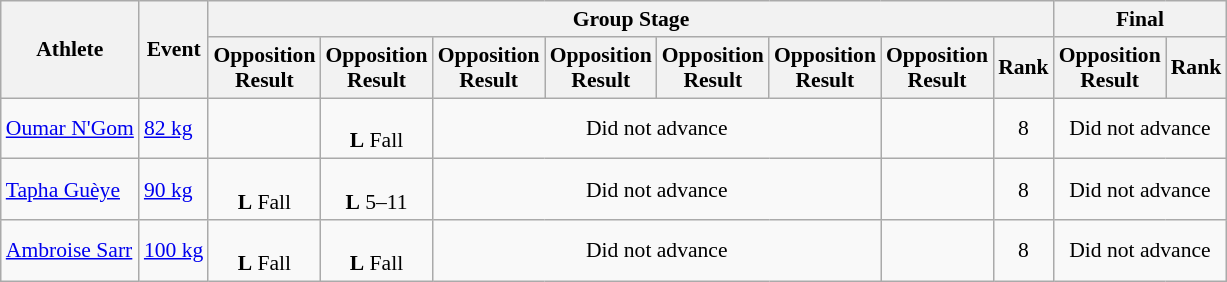<table class=wikitable style="font-size:90%">
<tr>
<th rowspan="2">Athlete</th>
<th rowspan="2">Event</th>
<th colspan="8">Group Stage</th>
<th colspan=2>Final</th>
</tr>
<tr>
<th>Opposition<br>Result</th>
<th>Opposition<br>Result</th>
<th>Opposition<br>Result</th>
<th>Opposition<br>Result</th>
<th>Opposition<br>Result</th>
<th>Opposition<br>Result</th>
<th>Opposition<br>Result</th>
<th>Rank</th>
<th>Opposition<br>Result</th>
<th>Rank</th>
</tr>
<tr align=center>
<td align=left><a href='#'>Oumar N'Gom</a></td>
<td align=left><a href='#'>82 kg</a></td>
<td></td>
<td><br><strong>L</strong> Fall</td>
<td colspan=4>Did not advance</td>
<td></td>
<td>8</td>
<td colspan=2>Did not advance</td>
</tr>
<tr align=center>
<td align=left><a href='#'>Tapha Guèye</a></td>
<td align=left><a href='#'>90 kg</a></td>
<td><br><strong>L</strong> Fall</td>
<td><br><strong>L</strong> 5–11</td>
<td colspan=4>Did not advance</td>
<td></td>
<td>8</td>
<td colspan=2>Did not advance</td>
</tr>
<tr align=center>
<td align=left><a href='#'>Ambroise Sarr</a></td>
<td align=left><a href='#'>100 kg</a></td>
<td><br><strong>L</strong> Fall</td>
<td><br><strong>L</strong> Fall</td>
<td colspan=4>Did not advance</td>
<td></td>
<td>8</td>
<td colspan=2>Did not advance</td>
</tr>
</table>
